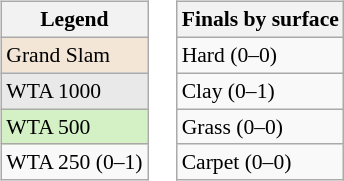<table>
<tr valign=top>
<td><br><table class=wikitable style=font-size:90%>
<tr>
<th>Legend</th>
</tr>
<tr>
<td bgcolor=f3e6d7>Grand Slam</td>
</tr>
<tr>
<td bgcolor=e9e9e9>WTA 1000</td>
</tr>
<tr>
<td bgcolor=d4f1c5>WTA 500</td>
</tr>
<tr>
<td>WTA 250 (0–1)</td>
</tr>
</table>
</td>
<td><br><table class=wikitable style=font-size:90%>
<tr>
<th>Finals by surface</th>
</tr>
<tr>
<td>Hard (0–0)</td>
</tr>
<tr>
<td>Clay (0–1)</td>
</tr>
<tr>
<td>Grass (0–0)</td>
</tr>
<tr>
<td>Carpet (0–0)</td>
</tr>
</table>
</td>
</tr>
</table>
